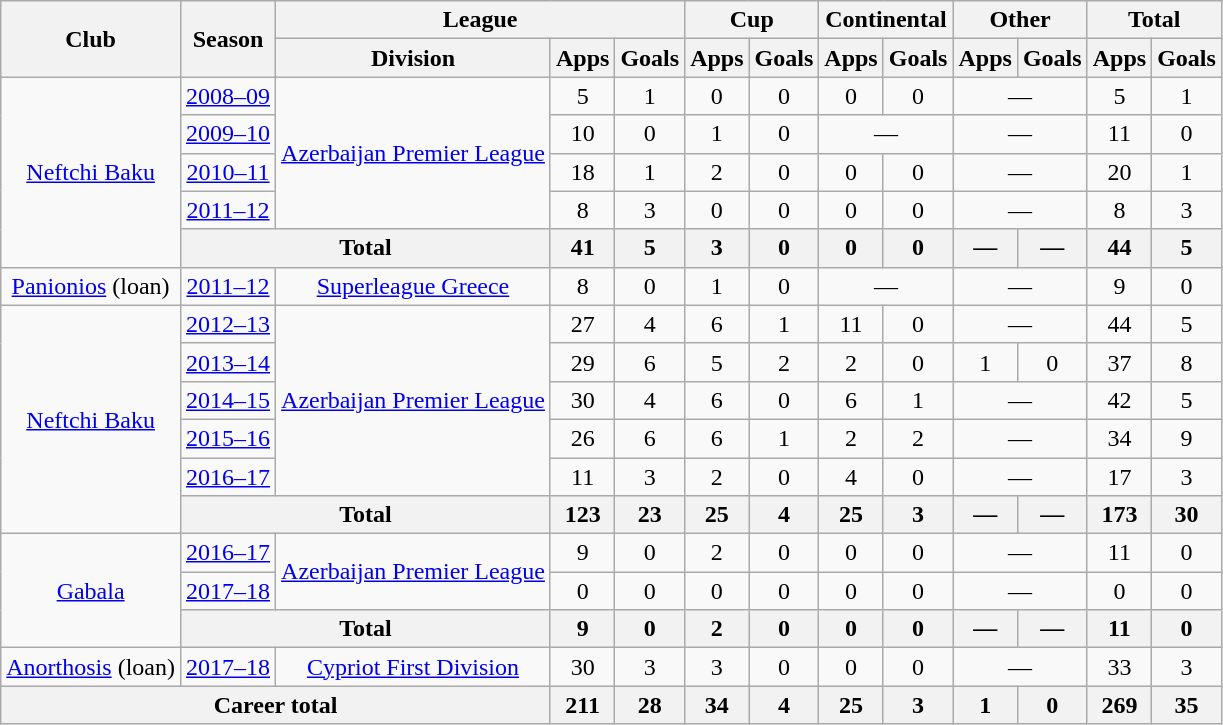<table class="wikitable" style="text-align: center;">
<tr>
<th rowspan="2">Club</th>
<th rowspan="2">Season</th>
<th colspan="3">League</th>
<th colspan="2">Cup</th>
<th colspan="2">Continental</th>
<th colspan="2">Other</th>
<th colspan="2">Total</th>
</tr>
<tr>
<th>Division</th>
<th>Apps</th>
<th>Goals</th>
<th>Apps</th>
<th>Goals</th>
<th>Apps</th>
<th>Goals</th>
<th>Apps</th>
<th>Goals</th>
<th>Apps</th>
<th>Goals</th>
</tr>
<tr>
<td rowspan="5" valign="center"><a href='#'>Neftchi Baku</a></td>
<td><a href='#'>2008–09</a></td>
<td rowspan="4" valign="center"><a href='#'>Azerbaijan Premier League</a></td>
<td>5</td>
<td>1</td>
<td>0</td>
<td>0</td>
<td>0</td>
<td>0</td>
<td colspan="2">—</td>
<td>5</td>
<td>1</td>
</tr>
<tr>
<td><a href='#'>2009–10</a></td>
<td>10</td>
<td>0</td>
<td>1</td>
<td>0</td>
<td colspan="2">—</td>
<td colspan="2">—</td>
<td>11</td>
<td>0</td>
</tr>
<tr>
<td><a href='#'>2010–11</a></td>
<td>18</td>
<td>1</td>
<td>2</td>
<td>0</td>
<td>0</td>
<td>0</td>
<td colspan="2">—</td>
<td>20</td>
<td>1</td>
</tr>
<tr>
<td><a href='#'>2011–12</a></td>
<td>8</td>
<td>3</td>
<td>0</td>
<td>0</td>
<td>0</td>
<td>0</td>
<td colspan="2">—</td>
<td>8</td>
<td>3</td>
</tr>
<tr>
<th colspan="2">Total</th>
<th>41</th>
<th>5</th>
<th>3</th>
<th>0</th>
<th>0</th>
<th>0</th>
<th>—</th>
<th>—</th>
<th>44</th>
<th>5</th>
</tr>
<tr>
<td valign="center"><a href='#'>Panionios</a> (loan)</td>
<td><a href='#'>2011–12</a></td>
<td><a href='#'>Superleague Greece</a></td>
<td>8</td>
<td>0</td>
<td>1</td>
<td>0</td>
<td colspan="2">—</td>
<td colspan="2">—</td>
<td>9</td>
<td>0</td>
</tr>
<tr>
<td rowspan="6" valign="center"><a href='#'>Neftchi Baku</a></td>
<td><a href='#'>2012–13</a></td>
<td rowspan="5" valign="center"><a href='#'>Azerbaijan Premier League</a></td>
<td>27</td>
<td>4</td>
<td>6</td>
<td>1</td>
<td>11</td>
<td>0</td>
<td colspan="2">—</td>
<td>44</td>
<td>5</td>
</tr>
<tr>
<td><a href='#'>2013–14</a></td>
<td>29</td>
<td>6</td>
<td>5</td>
<td>2</td>
<td>2</td>
<td>0</td>
<td>1</td>
<td>0</td>
<td>37</td>
<td>8</td>
</tr>
<tr>
<td><a href='#'>2014–15</a></td>
<td>30</td>
<td>4</td>
<td>6</td>
<td>0</td>
<td>6</td>
<td>1</td>
<td colspan="2">—</td>
<td>42</td>
<td>5</td>
</tr>
<tr>
<td><a href='#'>2015–16</a></td>
<td>26</td>
<td>6</td>
<td>6</td>
<td>1</td>
<td>2</td>
<td>2</td>
<td colspan="2">—</td>
<td>34</td>
<td>9</td>
</tr>
<tr>
<td><a href='#'>2016–17</a></td>
<td>11</td>
<td>3</td>
<td>2</td>
<td>0</td>
<td>4</td>
<td>0</td>
<td colspan="2">—</td>
<td>17</td>
<td>3</td>
</tr>
<tr>
<th colspan="2">Total</th>
<th>123</th>
<th>23</th>
<th>25</th>
<th>4</th>
<th>25</th>
<th>3</th>
<th>—</th>
<th>—</th>
<th>173</th>
<th>30</th>
</tr>
<tr>
<td rowspan="3" valign="center"><a href='#'>Gabala</a></td>
<td><a href='#'>2016–17</a></td>
<td rowspan="2" valign="center"><a href='#'>Azerbaijan Premier League</a></td>
<td>9</td>
<td>0</td>
<td>2</td>
<td>0</td>
<td>0</td>
<td>0</td>
<td colspan="2">—</td>
<td>11</td>
<td>0</td>
</tr>
<tr>
<td><a href='#'>2017–18</a></td>
<td>0</td>
<td>0</td>
<td>0</td>
<td>0</td>
<td>0</td>
<td>0</td>
<td colspan="2">—</td>
<td>0</td>
<td>0</td>
</tr>
<tr>
<th colspan="2">Total</th>
<th>9</th>
<th>0</th>
<th>2</th>
<th>0</th>
<th>0</th>
<th>0</th>
<th>—</th>
<th>—</th>
<th>11</th>
<th>0</th>
</tr>
<tr>
<td valign="center"><a href='#'>Anorthosis</a> (loan)</td>
<td><a href='#'>2017–18</a></td>
<td><a href='#'>Cypriot First Division</a></td>
<td>30</td>
<td>3</td>
<td>3</td>
<td>0</td>
<td>0</td>
<td>0</td>
<td colspan="2">—</td>
<td>33</td>
<td>3</td>
</tr>
<tr>
<th colspan="3">Career total</th>
<th>211</th>
<th>28</th>
<th>34</th>
<th>4</th>
<th>25</th>
<th>3</th>
<th>1</th>
<th>0</th>
<th>269</th>
<th>35</th>
</tr>
</table>
